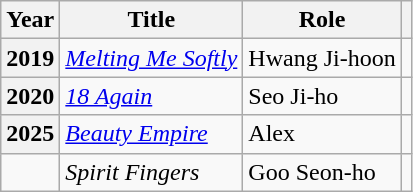<table class="wikitable plainrowheaders sortable">
<tr>
<th scope="col">Year</th>
<th scope="col">Title</th>
<th scope="col">Role</th>
<th scope="col" class="unsortable"></th>
</tr>
<tr>
<th scope="row">2019</th>
<td><em><a href='#'>Melting Me Softly</a></em></td>
<td>Hwang Ji-hoon</td>
<td style="text-align:center"></td>
</tr>
<tr>
<th scope="row">2020</th>
<td><em><a href='#'>18 Again</a></em></td>
<td>Seo Ji-ho</td>
<td style="text-align:center"></td>
</tr>
<tr>
<th scope="row">2025</th>
<td><em><a href='#'>Beauty Empire</a></em></td>
<td>Alex</td>
<td></td>
</tr>
<tr>
<td></td>
<td><em>Spirit Fingers</em></td>
<td>Goo Seon-ho</td>
<td style="text-align:center"></td>
</tr>
</table>
